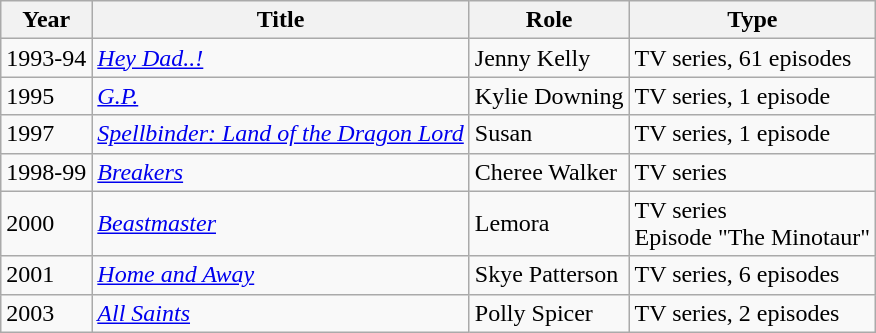<table class="wikitable">
<tr>
<th>Year</th>
<th>Title</th>
<th>Role</th>
<th>Type</th>
</tr>
<tr>
<td>1993-94</td>
<td><em><a href='#'>Hey Dad..!</a></em></td>
<td>Jenny Kelly</td>
<td>TV series, 61 episodes</td>
</tr>
<tr>
<td>1995</td>
<td><em><a href='#'>G.P.</a></em></td>
<td>Kylie Downing</td>
<td>TV series, 1 episode</td>
</tr>
<tr>
<td>1997</td>
<td><em><a href='#'>Spellbinder: Land of the Dragon Lord</a></em></td>
<td>Susan</td>
<td>TV series, 1 episode</td>
</tr>
<tr>
<td>1998-99</td>
<td><em><a href='#'>Breakers</a></em></td>
<td>Cheree Walker</td>
<td>TV series</td>
</tr>
<tr>
<td>2000</td>
<td><em><a href='#'>Beastmaster</a></em></td>
<td>Lemora</td>
<td>TV series<br>Episode "The Minotaur"</td>
</tr>
<tr>
<td>2001</td>
<td><em><a href='#'>Home and Away</a></em></td>
<td>Skye Patterson</td>
<td>TV series, 6 episodes</td>
</tr>
<tr>
<td>2003</td>
<td><em><a href='#'>All Saints</a></em></td>
<td>Polly Spicer</td>
<td>TV series, 2 episodes</td>
</tr>
</table>
